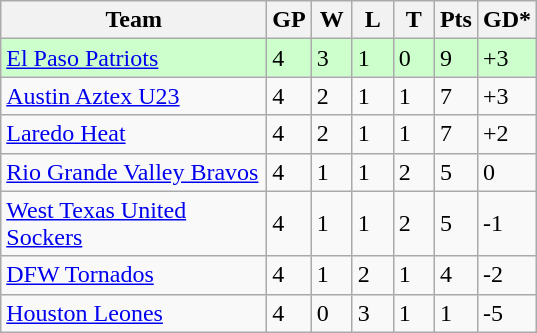<table class="wikitable">
<tr>
<th width="170">Team</th>
<th width="20">GP</th>
<th width="20">W</th>
<th width="20">L</th>
<th width="20">T</th>
<th width="20">Pts</th>
<th width="25">GD*</th>
</tr>
<tr bgcolor=#ccffcc>
<td><a href='#'>El Paso Patriots</a></td>
<td>4</td>
<td>3</td>
<td>1</td>
<td>0</td>
<td>9</td>
<td>+3</td>
</tr>
<tr>
<td><a href='#'>Austin Aztex U23</a></td>
<td>4</td>
<td>2</td>
<td>1</td>
<td>1</td>
<td>7</td>
<td>+3</td>
</tr>
<tr>
<td><a href='#'>Laredo Heat</a></td>
<td>4</td>
<td>2</td>
<td>1</td>
<td>1</td>
<td>7</td>
<td>+2</td>
</tr>
<tr>
<td><a href='#'>Rio Grande Valley Bravos</a></td>
<td>4</td>
<td>1</td>
<td>1</td>
<td>2</td>
<td>5</td>
<td>0</td>
</tr>
<tr>
<td><a href='#'>West Texas United Sockers</a></td>
<td>4</td>
<td>1</td>
<td>1</td>
<td>2</td>
<td>5</td>
<td>-1</td>
</tr>
<tr>
<td><a href='#'>DFW Tornados</a></td>
<td>4</td>
<td>1</td>
<td>2</td>
<td>1</td>
<td>4</td>
<td>-2</td>
</tr>
<tr>
<td><a href='#'>Houston Leones</a></td>
<td>4</td>
<td>0</td>
<td>3</td>
<td>1</td>
<td>1</td>
<td>-5</td>
</tr>
</table>
